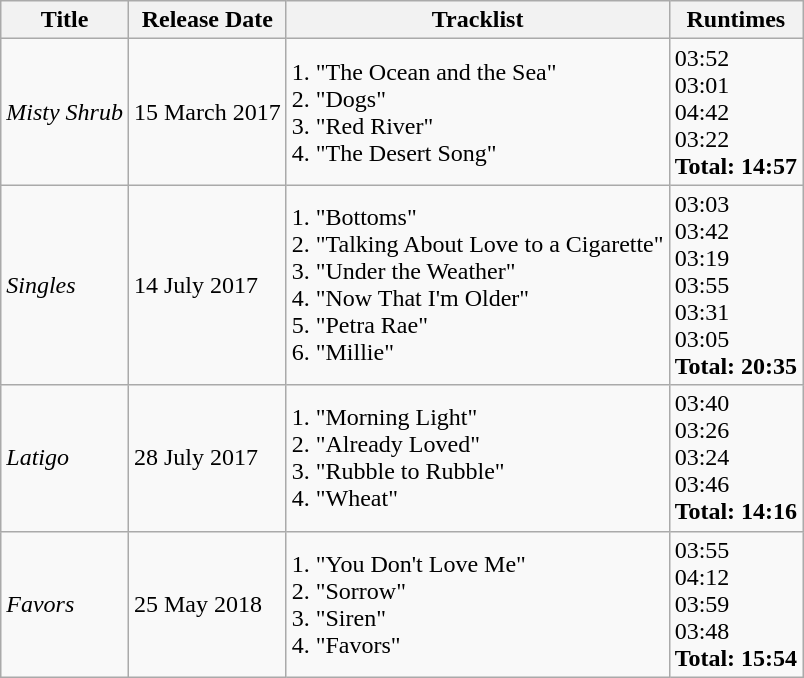<table class="wikitable">
<tr>
<th>Title</th>
<th>Release Date</th>
<th>Tracklist</th>
<th>Runtimes</th>
</tr>
<tr>
<td><em>Misty Shrub</em></td>
<td>15 March 2017</td>
<td>1. "The Ocean and the Sea"<br>2. "Dogs"<br>3. "Red River"<br>4. "The Desert Song"</td>
<td>03:52<br>03:01<br>04:42<br>03:22<br><strong>Total: 14:57</strong></td>
</tr>
<tr>
<td><em>Singles</em></td>
<td>14 July 2017</td>
<td>1. "Bottoms"<br>2. "Talking About Love to a Cigarette"<br>3. "Under the Weather"<br>4. "Now That I'm Older"<br>5. "Petra Rae"<br>6. "Millie"</td>
<td>03:03<br>03:42<br>03:19<br>03:55<br>03:31<br>03:05<br><strong>Total: 20:35</strong></td>
</tr>
<tr>
<td><em>Latigo</em></td>
<td>28 July 2017</td>
<td>1. "Morning Light"<br>2. "Already Loved"<br>3. "Rubble to Rubble"<br>4. "Wheat"</td>
<td>03:40<br>03:26<br>03:24<br>03:46<br><strong>Total: 14:16</strong></td>
</tr>
<tr>
<td><em>Favors</em></td>
<td>25 May 2018</td>
<td>1. "You Don't Love Me"<br>2. "Sorrow"<br>3. "Siren"<br>4. "Favors"</td>
<td>03:55<br>04:12<br>03:59<br>03:48<br><strong>Total: 15:54</strong></td>
</tr>
</table>
